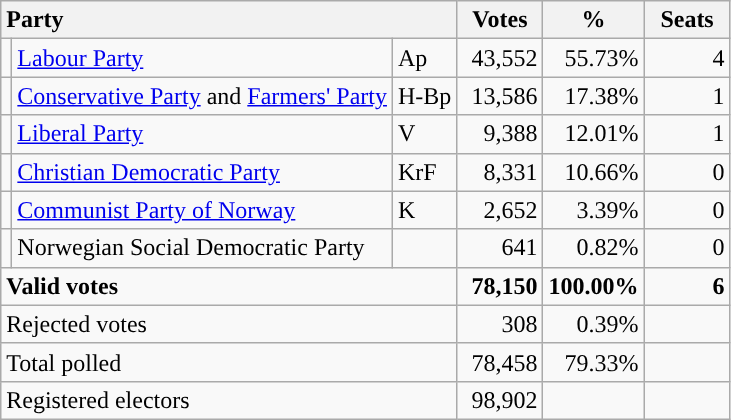<table class="wikitable" border="1" style="text-align:right;">
<tr>
<th style="text-align:left;" colspan=3>Party</th>
<th align=center width="50">Votes</th>
<th align=center width="50">%</th>
<th align=center width="50">Seats</th>
</tr>
<tr>
<td style="color:inherit;background:"></td>
<td align=left><a href='#'>Labour Party</a></td>
<td align=left>Ap</td>
<td>43,552</td>
<td>55.73%</td>
<td>4</td>
</tr>
<tr>
<td></td>
<td align=left><a href='#'>Conservative Party</a> and <a href='#'>Farmers' Party</a></td>
<td align=left>H-Bp</td>
<td>13,586</td>
<td>17.38%</td>
<td>1</td>
</tr>
<tr>
<td style="color:inherit;background:"></td>
<td align=left><a href='#'>Liberal Party</a></td>
<td align=left>V</td>
<td>9,388</td>
<td>12.01%</td>
<td>1</td>
</tr>
<tr>
<td style="color:inherit;background:"></td>
<td align=left><a href='#'>Christian Democratic Party</a></td>
<td align=left>KrF</td>
<td>8,331</td>
<td>10.66%</td>
<td>0</td>
</tr>
<tr>
<td style="color:inherit;background:"></td>
<td align=left><a href='#'>Communist Party of Norway</a></td>
<td align=left>K</td>
<td>2,652</td>
<td>3.39%</td>
<td>0</td>
</tr>
<tr>
<td></td>
<td align=left>Norwegian Social Democratic Party</td>
<td align=left></td>
<td>641</td>
<td>0.82%</td>
<td>0</td>
</tr>
<tr style="font-weight:bold">
<td align=left colspan=3>Valid votes</td>
<td>78,150</td>
<td>100.00%</td>
<td>6</td>
</tr>
<tr>
<td align=left colspan=3>Rejected votes</td>
<td>308</td>
<td>0.39%</td>
<td></td>
</tr>
<tr>
<td align=left colspan=3>Total polled</td>
<td>78,458</td>
<td>79.33%</td>
<td></td>
</tr>
<tr>
<td align=left colspan=3>Registered electors</td>
<td>98,902</td>
<td></td>
<td></td>
</tr>
</table>
